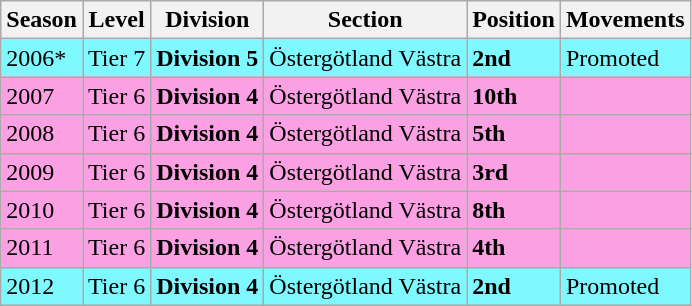<table class="wikitable">
<tr style="background:#f0f6fa;">
<th>Season</th>
<th>Level</th>
<th>Division</th>
<th>Section</th>
<th>Position</th>
<th>Movements</th>
</tr>
<tr>
<td style="background:#7DF9FF;">2006*</td>
<td style="background:#7DF9FF;">Tier 7</td>
<td style="background:#7DF9FF;"><strong>Division 5</strong></td>
<td style="background:#7DF9FF;">Östergötland Västra</td>
<td style="background:#7DF9FF;"><strong>2nd</strong></td>
<td style="background:#7DF9FF;">Promoted</td>
</tr>
<tr>
<td style="background:#FBA0E3;">2007</td>
<td style="background:#FBA0E3;">Tier 6</td>
<td style="background:#FBA0E3;"><strong>Division 4</strong></td>
<td style="background:#FBA0E3;">Östergötland Västra</td>
<td style="background:#FBA0E3;"><strong>10th</strong></td>
<td style="background:#FBA0E3;"></td>
</tr>
<tr>
<td style="background:#FBA0E3;">2008</td>
<td style="background:#FBA0E3;">Tier 6</td>
<td style="background:#FBA0E3;"><strong>Division 4</strong></td>
<td style="background:#FBA0E3;">Östergötland Västra</td>
<td style="background:#FBA0E3;"><strong>5th</strong></td>
<td style="background:#FBA0E3;"></td>
</tr>
<tr>
<td style="background:#FBA0E3;">2009</td>
<td style="background:#FBA0E3;">Tier 6</td>
<td style="background:#FBA0E3;"><strong>Division 4</strong></td>
<td style="background:#FBA0E3;">Östergötland Västra</td>
<td style="background:#FBA0E3;"><strong>3rd</strong></td>
<td style="background:#FBA0E3;"></td>
</tr>
<tr>
<td style="background:#FBA0E3;">2010</td>
<td style="background:#FBA0E3;">Tier 6</td>
<td style="background:#FBA0E3;"><strong>Division 4</strong></td>
<td style="background:#FBA0E3;">Östergötland Västra</td>
<td style="background:#FBA0E3;"><strong>8th</strong></td>
<td style="background:#FBA0E3;"></td>
</tr>
<tr>
<td style="background:#FBA0E3;">2011</td>
<td style="background:#FBA0E3;">Tier 6</td>
<td style="background:#FBA0E3;"><strong>Division 4</strong></td>
<td style="background:#FBA0E3;">Östergötland Västra</td>
<td style="background:#FBA0E3;"><strong>4th</strong></td>
<td style="background:#FBA0E3;"></td>
</tr>
<tr>
<td style="background:#7DF9FF;">2012</td>
<td style="background:#7DF9FF;">Tier 6</td>
<td style="background:#7DF9FF;"><strong>Division 4</strong></td>
<td style="background:#7DF9FF;">Östergötland Västra</td>
<td style="background:#7DF9FF;"><strong>2nd</strong></td>
<td style="background:#7DF9FF;">Promoted<br>

</td>
</tr>
</table>
